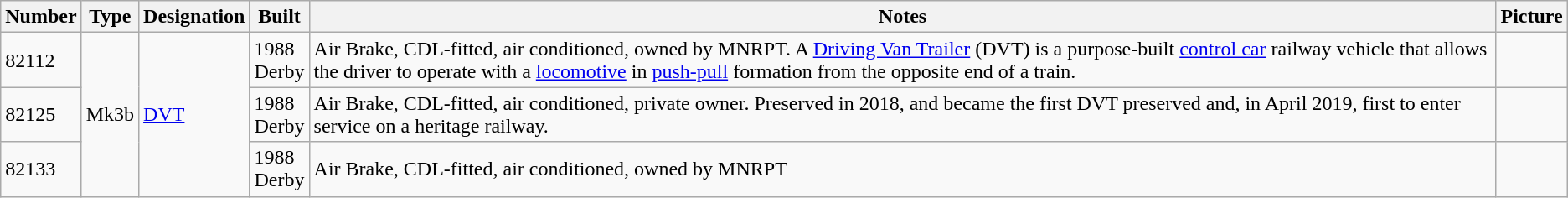<table class="wikitable">
<tr>
<th>Number</th>
<th>Type</th>
<th>Designation</th>
<th>Built</th>
<th>Notes</th>
<th>Picture</th>
</tr>
<tr>
<td>82112</td>
<td rowspan=3>Mk3b</td>
<td rowspan=3><a href='#'>DVT</a></td>
<td>1988<br>Derby</td>
<td>Air Brake, CDL-fitted, air conditioned, owned by MNRPT. A <a href='#'>Driving Van Trailer</a> (DVT) is a purpose-built <a href='#'>control car</a> railway vehicle that allows the driver to operate with a <a href='#'>locomotive</a> in <a href='#'>push-pull</a> formation from the opposite end of a train.</td>
<td></td>
</tr>
<tr>
<td>82125</td>
<td>1988<br>Derby</td>
<td>Air Brake, CDL-fitted, air conditioned, private owner. Preserved in 2018, and became the first DVT preserved and, in April 2019, first to enter service on a heritage railway.</td>
<td></td>
</tr>
<tr>
<td>82133</td>
<td>1988<br>Derby</td>
<td>Air Brake, CDL-fitted, air conditioned, owned by MNRPT</td>
<td></td>
</tr>
</table>
